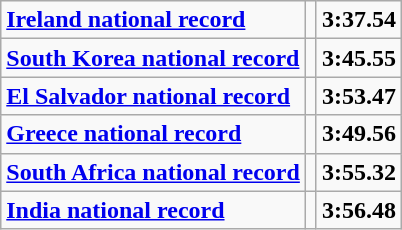<table class="wikitable">
<tr>
<td><strong><a href='#'>Ireland national record</a></strong></td>
<td></td>
<td><strong>3:37.54</strong></td>
</tr>
<tr>
<td><strong><a href='#'>South Korea national record</a></strong></td>
<td></td>
<td><strong>3:45.55</strong></td>
</tr>
<tr>
<td><strong><a href='#'>El Salvador national record</a></strong></td>
<td></td>
<td><strong>3:53.47</strong></td>
</tr>
<tr>
<td><strong><a href='#'>Greece national record</a></strong></td>
<td></td>
<td><strong>3:49.56</strong></td>
</tr>
<tr>
<td><strong><a href='#'>South Africa national record</a></strong></td>
<td></td>
<td><strong>3:55.32</strong></td>
</tr>
<tr>
<td><strong><a href='#'>India national record</a></strong></td>
<td></td>
<td><strong>3:56.48</strong></td>
</tr>
</table>
